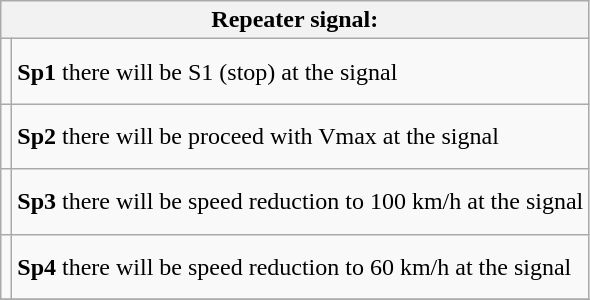<table class="wikitable">
<tr>
<th colspan="2" align="center">Repeater signal:</th>
</tr>
<tr -->
<td><br><br></td>
<td><strong>Sp1</strong> there will be S1 (stop) at the signal</td>
</tr>
<tr -->
<td><br><br></td>
<td><strong>Sp2</strong> there will be proceed with Vmax at the signal</td>
</tr>
<tr -->
<td><br><br></td>
<td><strong>Sp3</strong> there will be speed reduction to 100 km/h at the signal</td>
</tr>
<tr -->
<td><br><br></td>
<td><strong>Sp4</strong> there will be speed reduction to 60 km/h at the signal</td>
</tr>
<tr -->
</tr>
</table>
